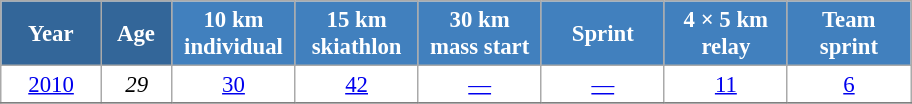<table class="wikitable" style="font-size:95%; text-align:center; border:grey solid 1px; border-collapse:collapse; background:#ffffff;">
<tr>
<th style="background-color:#369; color:white; width:60px;"> Year </th>
<th style="background-color:#369; color:white; width:40px;"> Age </th>
<th style="background-color:#4180be; color:white; width:75px;"> 10 km <br> individual </th>
<th style="background-color:#4180be; color:white; width:75px;"> 15 km <br> skiathlon </th>
<th style="background-color:#4180be; color:white; width:75px;"> 30 km <br> mass start </th>
<th style="background-color:#4180be; color:white; width:75px;"> Sprint </th>
<th style="background-color:#4180be; color:white; width:75px;"> 4 × 5 km <br> relay </th>
<th style="background-color:#4180be; color:white; width:75px;"> Team <br> sprint </th>
</tr>
<tr>
<td><a href='#'>2010</a></td>
<td><em>29</em></td>
<td><a href='#'>30</a></td>
<td><a href='#'>42</a></td>
<td><a href='#'>—</a></td>
<td><a href='#'>—</a></td>
<td><a href='#'>11</a></td>
<td><a href='#'>6</a></td>
</tr>
<tr>
</tr>
</table>
